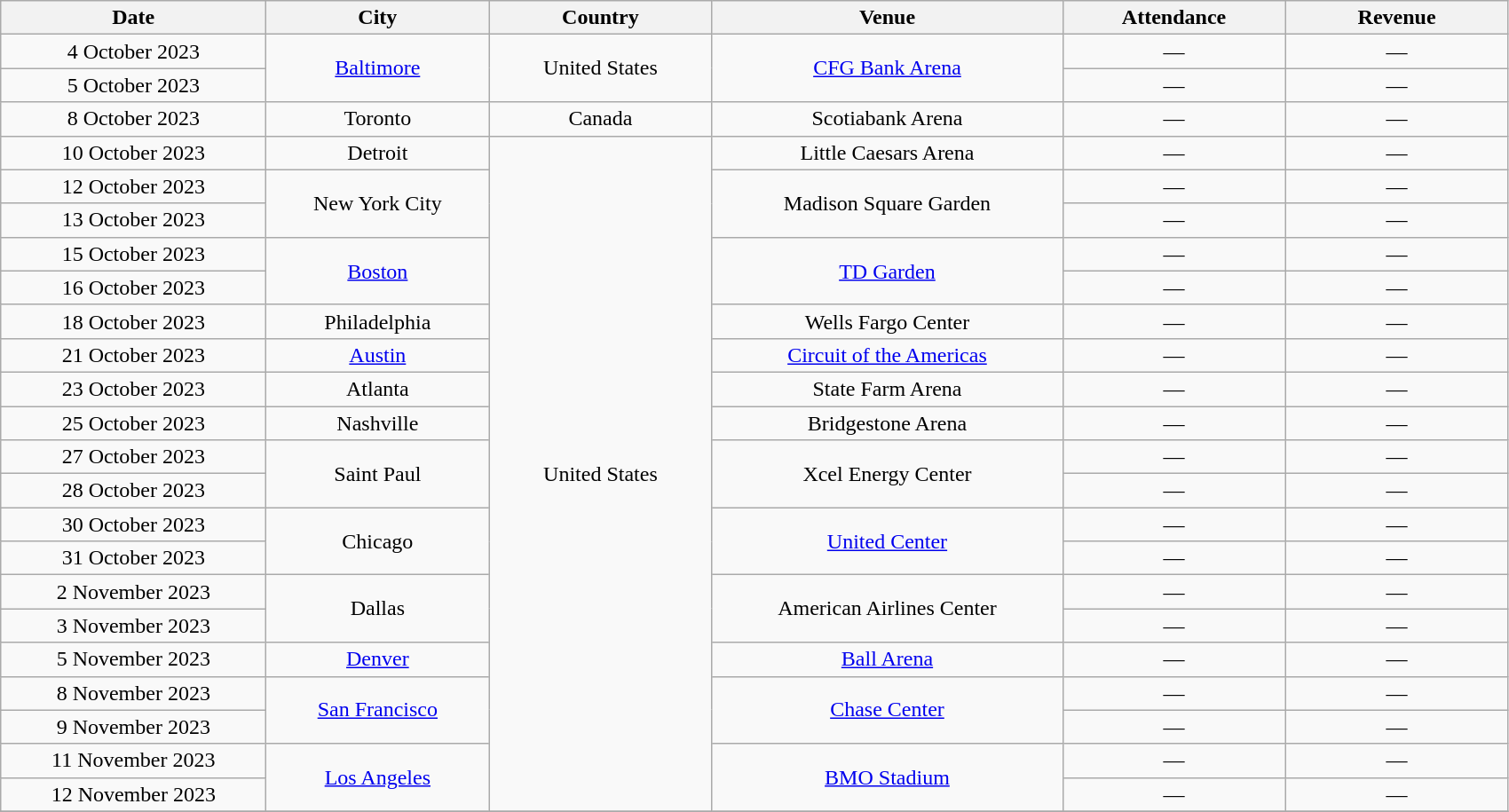<table class="wikitable plainrowheaders" style="text-align:center;">
<tr>
<th scope="col" style="width:12em;">Date</th>
<th scope="col" style="width:10em;">City</th>
<th scope="col" style="width:10em;">Country</th>
<th scope="col" style="width:16em;">Venue</th>
<th scope="col" style="width:10em;">Attendance</th>
<th scope="col" style="width:10em;">Revenue</th>
</tr>
<tr>
<td>4 October 2023</td>
<td rowspan="2"><a href='#'>Baltimore</a></td>
<td rowspan="2">United States</td>
<td rowspan="2"><a href='#'>CFG Bank Arena</a></td>
<td>—</td>
<td>—</td>
</tr>
<tr>
<td>5 October 2023</td>
<td>—</td>
<td>—</td>
</tr>
<tr>
<td>8 October 2023</td>
<td>Toronto</td>
<td>Canada</td>
<td>Scotiabank Arena</td>
<td>—</td>
<td>—</td>
</tr>
<tr>
<td>10 October 2023</td>
<td>Detroit</td>
<td rowspan="20">United States</td>
<td>Little Caesars Arena</td>
<td>—</td>
<td>—</td>
</tr>
<tr>
<td>12 October 2023</td>
<td rowspan="2">New York City</td>
<td rowspan="2">Madison Square Garden</td>
<td>—</td>
<td>—</td>
</tr>
<tr>
<td>13 October 2023</td>
<td>—</td>
<td>—</td>
</tr>
<tr>
<td>15 October 2023</td>
<td rowspan="2"><a href='#'>Boston</a></td>
<td rowspan="2"><a href='#'>TD Garden</a></td>
<td>—</td>
<td>—</td>
</tr>
<tr>
<td>16 October 2023</td>
<td>—</td>
<td>—</td>
</tr>
<tr>
<td>18 October 2023</td>
<td>Philadelphia</td>
<td>Wells Fargo Center</td>
<td>—</td>
<td>—</td>
</tr>
<tr>
<td>21 October 2023</td>
<td><a href='#'>Austin</a></td>
<td><a href='#'>Circuit of the Americas</a></td>
<td>—</td>
<td>—</td>
</tr>
<tr>
<td>23 October 2023</td>
<td>Atlanta</td>
<td>State Farm Arena</td>
<td>—</td>
<td>—</td>
</tr>
<tr>
<td>25 October 2023</td>
<td>Nashville</td>
<td>Bridgestone Arena</td>
<td>—</td>
<td>—</td>
</tr>
<tr>
<td>27 October 2023</td>
<td rowspan="2">Saint Paul</td>
<td rowspan="2">Xcel Energy Center</td>
<td>—</td>
<td>—</td>
</tr>
<tr>
<td>28 October 2023</td>
<td>—</td>
<td>—</td>
</tr>
<tr>
<td>30 October 2023</td>
<td rowspan="2">Chicago</td>
<td rowspan="2"><a href='#'>United Center</a></td>
<td>—</td>
<td>—</td>
</tr>
<tr>
<td>31 October 2023</td>
<td>—</td>
<td>—</td>
</tr>
<tr>
<td>2 November 2023</td>
<td rowspan="2">Dallas</td>
<td rowspan="2">American Airlines Center</td>
<td>—</td>
<td>—</td>
</tr>
<tr>
<td>3 November 2023</td>
<td>—</td>
<td>—</td>
</tr>
<tr>
<td>5 November 2023</td>
<td><a href='#'>Denver</a></td>
<td><a href='#'>Ball Arena</a></td>
<td>—</td>
<td>—</td>
</tr>
<tr>
<td>8 November 2023</td>
<td rowspan="2"><a href='#'>San Francisco</a></td>
<td rowspan="2"><a href='#'>Chase Center</a></td>
<td>—</td>
<td>—</td>
</tr>
<tr>
<td>9 November 2023</td>
<td>—</td>
<td>—</td>
</tr>
<tr>
<td>11 November 2023</td>
<td rowspan="2"><a href='#'>Los Angeles</a></td>
<td rowspan="2"><a href='#'>BMO Stadium</a></td>
<td>—</td>
<td>—</td>
</tr>
<tr>
<td>12 November 2023</td>
<td>—</td>
<td>—</td>
</tr>
<tr>
</tr>
</table>
